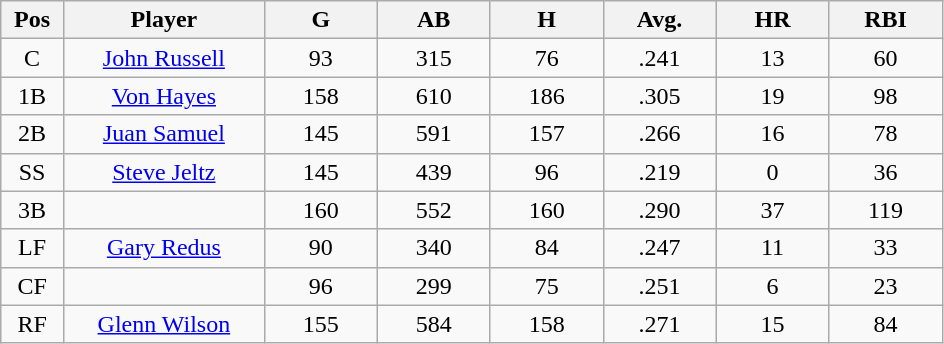<table class="wikitable sortable">
<tr>
<th bgcolor="#DDDDFF" width="5%">Pos</th>
<th bgcolor="#DDDDFF" width="16%">Player</th>
<th bgcolor="#DDDDFF" width="9%">G</th>
<th bgcolor="#DDDDFF" width="9%">AB</th>
<th bgcolor="#DDDDFF" width="9%">H</th>
<th bgcolor="#DDDDFF" width="9%">Avg.</th>
<th bgcolor="#DDDDFF" width="9%">HR</th>
<th bgcolor="#DDDDFF" width="9%">RBI</th>
</tr>
<tr align="center">
<td>C</td>
<td><a href='#'>John Russell</a></td>
<td>93</td>
<td>315</td>
<td>76</td>
<td>.241</td>
<td>13</td>
<td>60</td>
</tr>
<tr align="center">
<td>1B</td>
<td><a href='#'>Von Hayes</a></td>
<td>158</td>
<td>610</td>
<td>186</td>
<td>.305</td>
<td>19</td>
<td>98</td>
</tr>
<tr align="center">
<td>2B</td>
<td><a href='#'>Juan Samuel</a></td>
<td>145</td>
<td>591</td>
<td>157</td>
<td>.266</td>
<td>16</td>
<td>78</td>
</tr>
<tr align="center">
<td>SS</td>
<td><a href='#'>Steve Jeltz</a></td>
<td>145</td>
<td>439</td>
<td>96</td>
<td>.219</td>
<td>0</td>
<td>36</td>
</tr>
<tr align="center">
<td>3B</td>
<td></td>
<td>160</td>
<td>552</td>
<td>160</td>
<td>.290</td>
<td>37</td>
<td>119</td>
</tr>
<tr align="center">
<td>LF</td>
<td><a href='#'>Gary Redus</a></td>
<td>90</td>
<td>340</td>
<td>84</td>
<td>.247</td>
<td>11</td>
<td>33</td>
</tr>
<tr align="center">
<td>CF</td>
<td></td>
<td>96</td>
<td>299</td>
<td>75</td>
<td>.251</td>
<td>6</td>
<td>23</td>
</tr>
<tr align="center">
<td>RF</td>
<td><a href='#'>Glenn Wilson</a></td>
<td>155</td>
<td>584</td>
<td>158</td>
<td>.271</td>
<td>15</td>
<td>84</td>
</tr>
</table>
